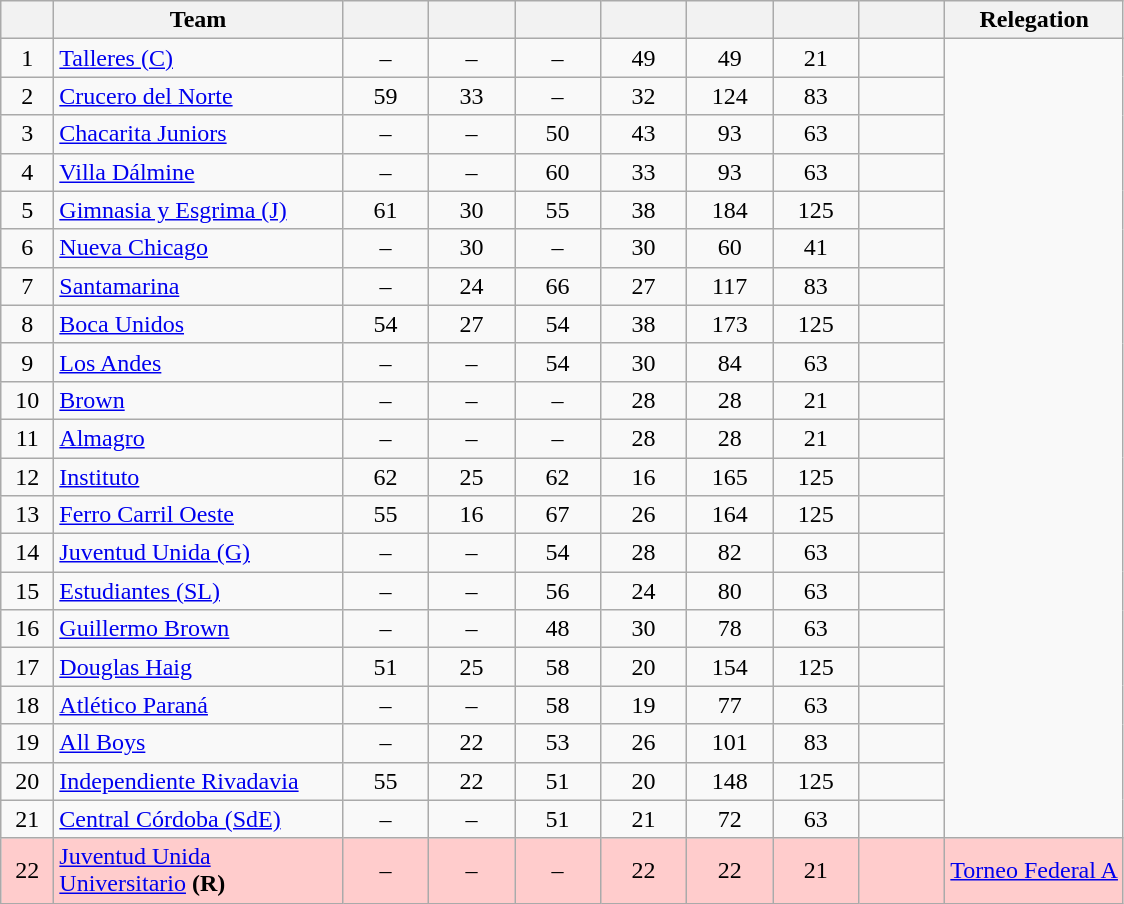<table class="wikitable" style="text-align: center;">
<tr>
<th width=28><br></th>
<th width=185>Team</th>
<th width=50></th>
<th width=50></th>
<th width=50></th>
<th width=50></th>
<th width=50></th>
<th width=50></th>
<th width=50><br></th>
<th>Relegation</th>
</tr>
<tr>
<td>1</td>
<td align="left"><a href='#'>Talleres (C)</a></td>
<td>–</td>
<td>–</td>
<td>–</td>
<td>49</td>
<td>49</td>
<td>21</td>
<td><strong></strong></td>
</tr>
<tr>
<td>2</td>
<td align="left"><a href='#'>Crucero del Norte</a></td>
<td>59</td>
<td>33</td>
<td>–</td>
<td>32</td>
<td>124</td>
<td>83</td>
<td><strong></strong></td>
</tr>
<tr>
<td>3</td>
<td align="left"><a href='#'>Chacarita Juniors</a></td>
<td>–</td>
<td>–</td>
<td>50</td>
<td>43</td>
<td>93</td>
<td>63</td>
<td><strong></strong></td>
</tr>
<tr>
<td>4</td>
<td align="left"><a href='#'>Villa Dálmine</a></td>
<td>–</td>
<td>–</td>
<td>60</td>
<td>33</td>
<td>93</td>
<td>63</td>
<td><strong></strong></td>
</tr>
<tr>
<td>5</td>
<td align="left"><a href='#'>Gimnasia y Esgrima (J)</a></td>
<td>61</td>
<td>30</td>
<td>55</td>
<td>38</td>
<td>184</td>
<td>125</td>
<td><strong></strong></td>
</tr>
<tr>
<td>6</td>
<td align="left"><a href='#'>Nueva Chicago</a></td>
<td>–</td>
<td>30</td>
<td>–</td>
<td>30</td>
<td>60</td>
<td>41</td>
<td><strong></strong></td>
</tr>
<tr>
<td>7</td>
<td align="left"><a href='#'>Santamarina</a></td>
<td>–</td>
<td>24</td>
<td>66</td>
<td>27</td>
<td>117</td>
<td>83</td>
<td><strong></strong></td>
</tr>
<tr>
<td>8</td>
<td align="left"><a href='#'>Boca Unidos</a></td>
<td>54</td>
<td>27</td>
<td>54</td>
<td>38</td>
<td>173</td>
<td>125</td>
<td><strong></strong></td>
</tr>
<tr>
<td>9</td>
<td align="left"><a href='#'>Los Andes</a></td>
<td>–</td>
<td>–</td>
<td>54</td>
<td>30</td>
<td>84</td>
<td>63</td>
<td><strong></strong></td>
</tr>
<tr>
<td>10</td>
<td align="left"><a href='#'>Brown</a></td>
<td>–</td>
<td>–</td>
<td>–</td>
<td>28</td>
<td>28</td>
<td>21</td>
<td><strong></strong></td>
</tr>
<tr>
<td>11</td>
<td align="left"><a href='#'>Almagro</a></td>
<td>–</td>
<td>–</td>
<td>–</td>
<td>28</td>
<td>28</td>
<td>21</td>
<td><strong></strong></td>
</tr>
<tr>
<td>12</td>
<td align="left"><a href='#'>Instituto</a></td>
<td>62</td>
<td>25</td>
<td>62</td>
<td>16</td>
<td>165</td>
<td>125</td>
<td><strong></strong></td>
</tr>
<tr>
<td>13</td>
<td align="left"><a href='#'>Ferro Carril Oeste</a></td>
<td>55</td>
<td>16</td>
<td>67</td>
<td>26</td>
<td>164</td>
<td>125</td>
<td><strong></strong></td>
</tr>
<tr>
<td>14</td>
<td align="left"><a href='#'>Juventud Unida (G)</a></td>
<td>–</td>
<td>–</td>
<td>54</td>
<td>28</td>
<td>82</td>
<td>63</td>
<td><strong></strong></td>
</tr>
<tr>
<td>15</td>
<td align="left"><a href='#'>Estudiantes (SL)</a></td>
<td>–</td>
<td>–</td>
<td>56</td>
<td>24</td>
<td>80</td>
<td>63</td>
<td><strong></strong></td>
</tr>
<tr>
<td>16</td>
<td align="left"><a href='#'>Guillermo Brown</a></td>
<td>–</td>
<td>–</td>
<td>48</td>
<td>30</td>
<td>78</td>
<td>63</td>
<td><strong></strong></td>
</tr>
<tr>
<td>17</td>
<td align="left"><a href='#'>Douglas Haig</a></td>
<td>51</td>
<td>25</td>
<td>58</td>
<td>20</td>
<td>154</td>
<td>125</td>
<td><strong></strong></td>
</tr>
<tr>
<td>18</td>
<td align="left"><a href='#'>Atlético Paraná</a></td>
<td>–</td>
<td>–</td>
<td>58</td>
<td>19</td>
<td>77</td>
<td>63</td>
<td><strong></strong></td>
</tr>
<tr>
<td>19</td>
<td align="left"><a href='#'>All Boys</a></td>
<td>–</td>
<td>22</td>
<td>53</td>
<td>26</td>
<td>101</td>
<td>83</td>
<td><strong></strong></td>
</tr>
<tr>
<td>20</td>
<td align="left"><a href='#'>Independiente Rivadavia</a></td>
<td>55</td>
<td>22</td>
<td>51</td>
<td>20</td>
<td>148</td>
<td>125</td>
<td><strong></strong></td>
</tr>
<tr>
<td>21</td>
<td align="left"><a href='#'>Central Córdoba (SdE)</a></td>
<td>–</td>
<td>–</td>
<td>51</td>
<td>21</td>
<td>72</td>
<td>63</td>
<td><strong></strong></td>
</tr>
<tr bgcolor= #ffcccc>
<td>22</td>
<td align="left"><a href='#'>Juventud Unida Universitario</a> <strong>(R)</strong></td>
<td>–</td>
<td>–</td>
<td>–</td>
<td>22</td>
<td>22</td>
<td>21</td>
<td><strong></strong></td>
<td><a href='#'>Torneo Federal A</a></td>
</tr>
</table>
